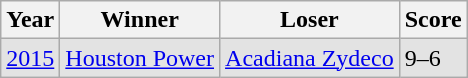<table class="wikitable">
<tr>
<th>Year</th>
<th>Winner</th>
<th>Loser</th>
<th>Score</th>
</tr>
<tr style="background: #e3e3e3;">
<td><a href='#'>2015</a></td>
<td><a href='#'>Houston Power</a></td>
<td><a href='#'>Acadiana Zydeco</a></td>
<td>9–6</td>
</tr>
</table>
